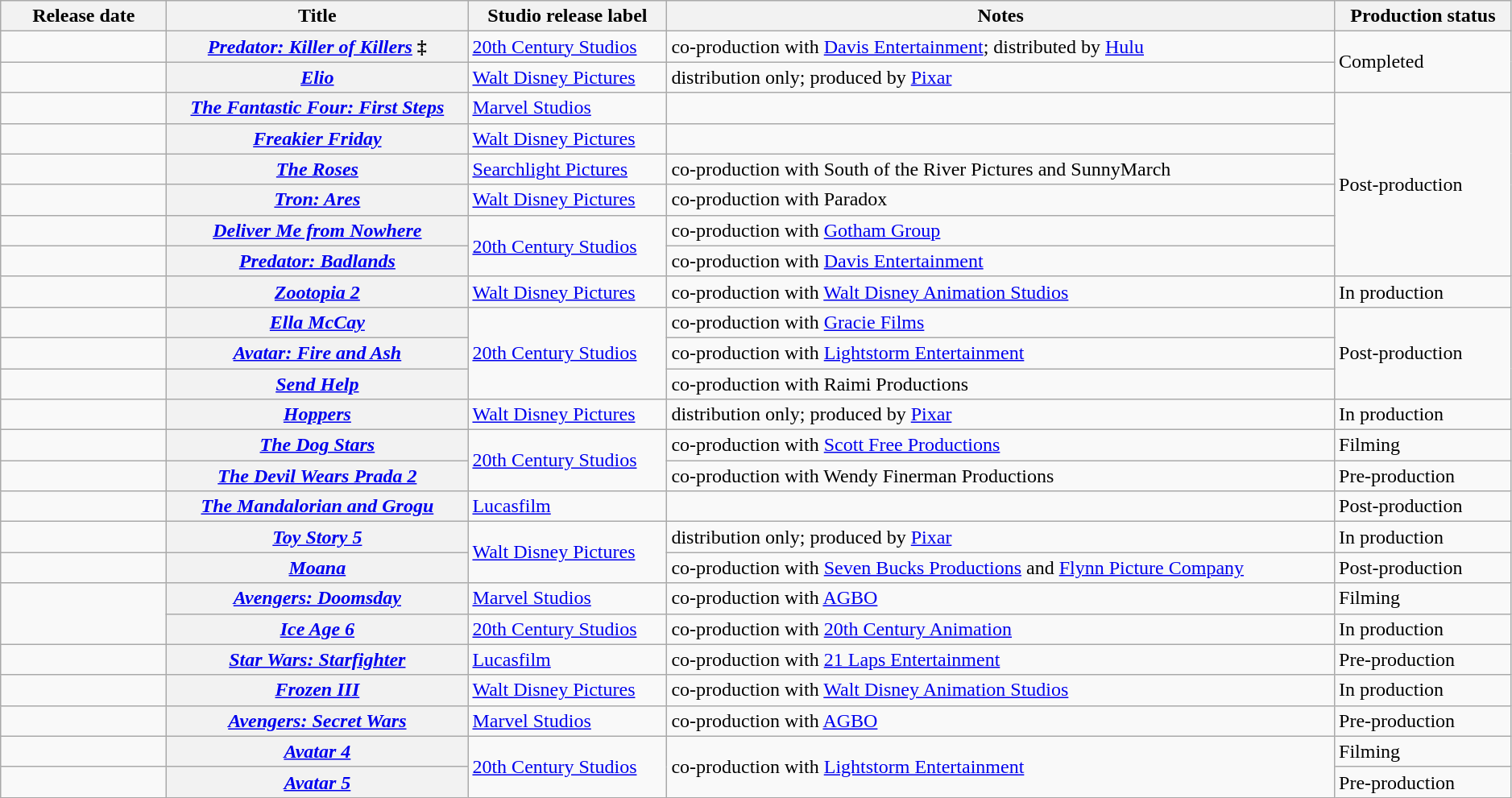<table class="wikitable plainrowheaders sortable" style="width:99%;">
<tr>
<th scope="col" style="width:130px;">Release date</th>
<th scope="col">Title</th>
<th scope="col">Studio release label</th>
<th scope="col" class="unsortable">Notes</th>
<th>Production status</th>
</tr>
<tr>
<td style="text-align:right;"></td>
<th scope="row"><em><a href='#'>Predator: Killer of Killers</a></em> ‡</th>
<td><a href='#'>20th Century Studios</a></td>
<td>co-production with <a href='#'>Davis Entertainment</a>; distributed by <a href='#'>Hulu</a></td>
<td rowspan="2">Completed</td>
</tr>
<tr>
<td style="text-align:right;"></td>
<th scope="row"><em><a href='#'>Elio</a></em></th>
<td><a href='#'>Walt Disney Pictures</a></td>
<td>distribution only; produced by <a href='#'>Pixar</a></td>
</tr>
<tr>
<td style="text-align:right;"></td>
<th scope="row"><em><a href='#'>The Fantastic Four: First Steps</a></em></th>
<td><a href='#'>Marvel Studios</a></td>
<td></td>
<td rowspan="6">Post-production</td>
</tr>
<tr>
<td style="text-align:right;"></td>
<th scope="row"><em><a href='#'>Freakier Friday</a></em></th>
<td><a href='#'>Walt Disney Pictures</a></td>
<td></td>
</tr>
<tr>
<td style="text-align:right;"></td>
<th scope="row"><em><a href='#'>The Roses</a></em></th>
<td><a href='#'>Searchlight Pictures</a></td>
<td>co-production with South of the River Pictures and SunnyMarch</td>
</tr>
<tr>
<td style="text-align:right;"></td>
<th scope="row"><em><a href='#'>Tron: Ares</a></em></th>
<td><a href='#'>Walt Disney Pictures</a></td>
<td>co-production with Paradox</td>
</tr>
<tr>
<td style="text-align:right;"></td>
<th scope="row"><em><a href='#'>Deliver Me from Nowhere</a></em></th>
<td rowspan="2"><a href='#'>20th Century Studios</a></td>
<td>co-production with <a href='#'>Gotham Group</a></td>
</tr>
<tr>
<td style="text-align:right;"></td>
<th scope="row"><em><a href='#'>Predator: Badlands</a></em></th>
<td>co-production with <a href='#'>Davis Entertainment</a></td>
</tr>
<tr>
<td style="text-align:right;"></td>
<th scope="row"><em><a href='#'>Zootopia 2</a></em></th>
<td><a href='#'>Walt Disney Pictures</a></td>
<td>co-production with <a href='#'>Walt Disney Animation Studios</a></td>
<td>In production</td>
</tr>
<tr>
<td style="text-align:right;"></td>
<th scope="row"><em><a href='#'>Ella McCay</a></em></th>
<td rowspan="3"><a href='#'>20th Century Studios</a></td>
<td>co-production with <a href='#'>Gracie Films</a></td>
<td rowspan="3">Post-production</td>
</tr>
<tr>
<td style="text-align:right;"></td>
<th scope="row"><em><a href='#'>Avatar: Fire and Ash</a></em></th>
<td>co-production with <a href='#'>Lightstorm Entertainment</a></td>
</tr>
<tr>
<td style="text-align:right;"></td>
<th scope="row"><em><a href='#'>Send Help</a></em></th>
<td>co-production with Raimi Productions</td>
</tr>
<tr>
<td style="text-align:right;"></td>
<th scope="row"><em><a href='#'>Hoppers</a></em></th>
<td><a href='#'>Walt Disney Pictures</a></td>
<td>distribution only; produced by <a href='#'>Pixar</a></td>
<td>In production</td>
</tr>
<tr>
<td style="text-align:right;"></td>
<th scope="row"><em><a href='#'>The Dog Stars</a></em></th>
<td rowspan="2"><a href='#'>20th Century Studios</a></td>
<td>co-production with <a href='#'>Scott Free Productions</a></td>
<td>Filming</td>
</tr>
<tr>
<td style="text-align:right;"></td>
<th scope="row"><em><a href='#'>The Devil Wears Prada 2</a></em></th>
<td>co-production with Wendy Finerman Productions</td>
<td>Pre-production</td>
</tr>
<tr>
<td style="text-align:right;"></td>
<th scope="row"><em><a href='#'>The Mandalorian and Grogu</a></em></th>
<td><a href='#'>Lucasfilm</a></td>
<td></td>
<td>Post-production</td>
</tr>
<tr>
<td style="text-align:right;"></td>
<th scope="row"><em><a href='#'>Toy Story 5</a></em></th>
<td rowspan="2"><a href='#'>Walt Disney Pictures</a></td>
<td>distribution only; produced by <a href='#'>Pixar</a></td>
<td>In production</td>
</tr>
<tr>
<td style="text-align:right;"></td>
<th scope="row"><em><a href='#'>Moana</a></em></th>
<td>co-production with <a href='#'>Seven Bucks Productions</a> and <a href='#'>Flynn Picture Company</a></td>
<td>Post-production</td>
</tr>
<tr>
<td style="text-align:right;" rowspan="2""></td>
<th scope="row"><em><a href='#'>Avengers: Doomsday</a></em></th>
<td><a href='#'>Marvel Studios</a></td>
<td>co-production with <a href='#'>AGBO</a></td>
<td>Filming</td>
</tr>
<tr>
<th scope="row"><em><a href='#'>Ice Age 6</a></em></th>
<td><a href='#'>20th Century Studios</a></td>
<td>co-production with <a href='#'>20th Century Animation</a></td>
<td>In production</td>
</tr>
<tr>
<td style="text-align:right;"></td>
<th scope="row"><em><a href='#'>Star Wars: Starfighter</a></em></th>
<td><a href='#'>Lucasfilm</a></td>
<td>co-production with <a href='#'>21 Laps Entertainment</a></td>
<td>Pre-production</td>
</tr>
<tr>
<td style="text-align:right;"></td>
<th scope="row"><em><a href='#'>Frozen III</a></em></th>
<td><a href='#'>Walt Disney Pictures</a></td>
<td>co-production with <a href='#'>Walt Disney Animation Studios</a></td>
<td>In production</td>
</tr>
<tr>
<td style="text-align:right;"></td>
<th scope="row"><em><a href='#'>Avengers: Secret Wars</a></em></th>
<td><a href='#'>Marvel Studios</a></td>
<td>co-production with <a href='#'>AGBO</a></td>
<td>Pre-production</td>
</tr>
<tr>
<td style="text-align:right;"></td>
<th scope="row"><em><a href='#'>Avatar 4</a></em></th>
<td rowspan="2"><a href='#'>20th Century Studios</a></td>
<td rowspan="2">co-production with <a href='#'>Lightstorm Entertainment</a></td>
<td>Filming</td>
</tr>
<tr>
<td style="text-align:right;"></td>
<th scope="row"><em><a href='#'>Avatar 5</a></em></th>
<td>Pre-production</td>
</tr>
</table>
